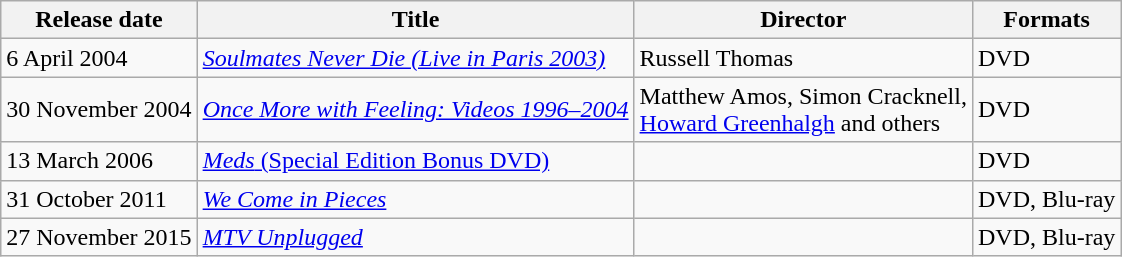<table class="wikitable">
<tr>
<th>Release date</th>
<th>Title</th>
<th>Director</th>
<th>Formats</th>
</tr>
<tr>
<td>6 April 2004</td>
<td><em><a href='#'>Soulmates Never Die (Live in Paris 2003)</a></em></td>
<td>Russell Thomas</td>
<td>DVD</td>
</tr>
<tr>
<td>30 November 2004</td>
<td><a href='#'><em>Once More with Feeling: Videos 1996–2004</em></a></td>
<td>Matthew Amos, Simon Cracknell, <br><a href='#'>Howard Greenhalgh</a> and others</td>
<td>DVD</td>
</tr>
<tr>
<td>13 March 2006</td>
<td><a href='#'><em>Meds</em> (Special Edition Bonus DVD)</a></td>
<td></td>
<td>DVD</td>
</tr>
<tr>
<td>31 October 2011</td>
<td><em><a href='#'>We Come in Pieces</a></em></td>
<td></td>
<td>DVD, Blu-ray</td>
</tr>
<tr>
<td>27 November 2015</td>
<td><em><a href='#'>MTV Unplugged</a></em></td>
<td></td>
<td>DVD, Blu-ray</td>
</tr>
</table>
